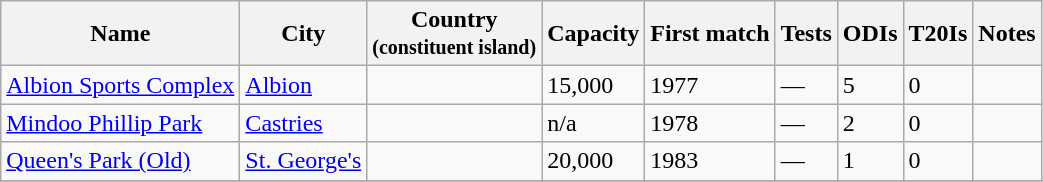<table class ="wikitable sortable">
<tr>
<th>Name</th>
<th>City</th>
<th>Country<br><small>(constituent island)</small></th>
<th>Capacity</th>
<th>First match</th>
<th>Tests</th>
<th>ODIs</th>
<th>T20Is</th>
<th>Notes</th>
</tr>
<tr>
<td><a href='#'>Albion Sports Complex</a></td>
<td><a href='#'>Albion</a></td>
<td></td>
<td>15,000</td>
<td>1977</td>
<td>—</td>
<td>5</td>
<td>0</td>
<td></td>
</tr>
<tr>
<td><a href='#'>Mindoo Phillip Park</a></td>
<td><a href='#'>Castries</a></td>
<td></td>
<td>n/a</td>
<td>1978</td>
<td>—</td>
<td>2</td>
<td>0</td>
<td></td>
</tr>
<tr>
<td><a href='#'>Queen's Park (Old)</a></td>
<td><a href='#'>St. George's</a></td>
<td></td>
<td>20,000</td>
<td>1983</td>
<td>—</td>
<td>1</td>
<td>0</td>
<td></td>
</tr>
<tr>
</tr>
</table>
